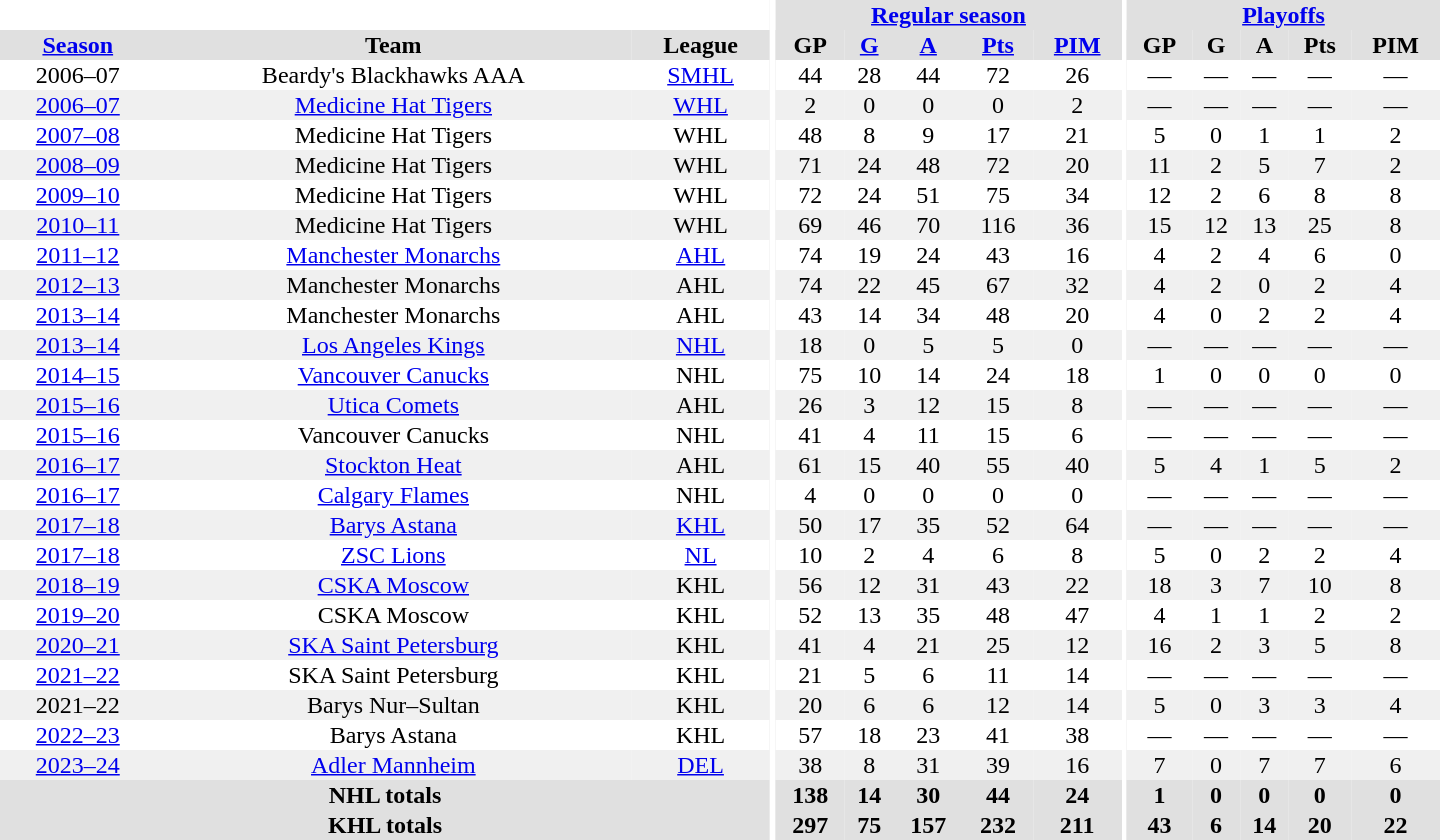<table border="0" cellpadding="1" cellspacing="0" style="text-align:center; width:60em">
<tr bgcolor="#e0e0e0">
<th colspan="3" bgcolor="#ffffff"></th>
<th rowspan="99" bgcolor="#ffffff"></th>
<th colspan="5"><a href='#'>Regular season</a></th>
<th rowspan="99" bgcolor="#ffffff"></th>
<th colspan="5"><a href='#'>Playoffs</a></th>
</tr>
<tr bgcolor="#e0e0e0">
<th><a href='#'>Season</a></th>
<th>Team</th>
<th>League</th>
<th>GP</th>
<th><a href='#'>G</a></th>
<th><a href='#'>A</a></th>
<th><a href='#'>Pts</a></th>
<th><a href='#'>PIM</a></th>
<th>GP</th>
<th>G</th>
<th>A</th>
<th>Pts</th>
<th>PIM</th>
</tr>
<tr>
<td>2006–07</td>
<td>Beardy's Blackhawks AAA</td>
<td><a href='#'>SMHL</a></td>
<td>44</td>
<td>28</td>
<td>44</td>
<td>72</td>
<td>26</td>
<td>—</td>
<td>—</td>
<td>—</td>
<td>—</td>
<td>—</td>
</tr>
<tr bgcolor="#f0f0f0">
<td><a href='#'>2006–07</a></td>
<td><a href='#'>Medicine Hat Tigers</a></td>
<td><a href='#'>WHL</a></td>
<td>2</td>
<td>0</td>
<td>0</td>
<td>0</td>
<td>2</td>
<td>—</td>
<td>—</td>
<td>—</td>
<td>—</td>
<td>—</td>
</tr>
<tr>
<td><a href='#'>2007–08</a></td>
<td>Medicine Hat Tigers</td>
<td>WHL</td>
<td>48</td>
<td>8</td>
<td>9</td>
<td>17</td>
<td>21</td>
<td>5</td>
<td>0</td>
<td>1</td>
<td>1</td>
<td>2</td>
</tr>
<tr bgcolor="#f0f0f0">
<td><a href='#'>2008–09</a></td>
<td>Medicine Hat Tigers</td>
<td>WHL</td>
<td>71</td>
<td>24</td>
<td>48</td>
<td>72</td>
<td>20</td>
<td>11</td>
<td>2</td>
<td>5</td>
<td>7</td>
<td>2</td>
</tr>
<tr>
<td><a href='#'>2009–10</a></td>
<td>Medicine Hat Tigers</td>
<td>WHL</td>
<td>72</td>
<td>24</td>
<td>51</td>
<td>75</td>
<td>34</td>
<td>12</td>
<td>2</td>
<td>6</td>
<td>8</td>
<td>8</td>
</tr>
<tr bgcolor="#f0f0f0">
<td><a href='#'>2010–11</a></td>
<td>Medicine Hat Tigers</td>
<td>WHL</td>
<td>69</td>
<td>46</td>
<td>70</td>
<td>116</td>
<td>36</td>
<td>15</td>
<td>12</td>
<td>13</td>
<td>25</td>
<td>8</td>
</tr>
<tr>
<td><a href='#'>2011–12</a></td>
<td><a href='#'>Manchester Monarchs</a></td>
<td><a href='#'>AHL</a></td>
<td>74</td>
<td>19</td>
<td>24</td>
<td>43</td>
<td>16</td>
<td>4</td>
<td>2</td>
<td>4</td>
<td>6</td>
<td>0</td>
</tr>
<tr bgcolor="#f0f0f0">
<td><a href='#'>2012–13</a></td>
<td>Manchester Monarchs</td>
<td>AHL</td>
<td>74</td>
<td>22</td>
<td>45</td>
<td>67</td>
<td>32</td>
<td>4</td>
<td>2</td>
<td>0</td>
<td>2</td>
<td>4</td>
</tr>
<tr>
<td><a href='#'>2013–14</a></td>
<td>Manchester Monarchs</td>
<td>AHL</td>
<td>43</td>
<td>14</td>
<td>34</td>
<td>48</td>
<td>20</td>
<td>4</td>
<td>0</td>
<td>2</td>
<td>2</td>
<td>4</td>
</tr>
<tr bgcolor="#f0f0f0">
<td><a href='#'>2013–14</a></td>
<td><a href='#'>Los Angeles Kings</a></td>
<td><a href='#'>NHL</a></td>
<td>18</td>
<td>0</td>
<td>5</td>
<td>5</td>
<td>0</td>
<td>—</td>
<td>—</td>
<td>—</td>
<td>—</td>
<td>—</td>
</tr>
<tr>
<td><a href='#'>2014–15</a></td>
<td><a href='#'>Vancouver Canucks</a></td>
<td>NHL</td>
<td>75</td>
<td>10</td>
<td>14</td>
<td>24</td>
<td>18</td>
<td>1</td>
<td>0</td>
<td>0</td>
<td>0</td>
<td>0</td>
</tr>
<tr bgcolor="#f0f0f0">
<td><a href='#'>2015–16</a></td>
<td><a href='#'>Utica Comets</a></td>
<td>AHL</td>
<td>26</td>
<td>3</td>
<td>12</td>
<td>15</td>
<td>8</td>
<td>—</td>
<td>—</td>
<td>—</td>
<td>—</td>
<td>—</td>
</tr>
<tr>
<td><a href='#'>2015–16</a></td>
<td>Vancouver Canucks</td>
<td>NHL</td>
<td>41</td>
<td>4</td>
<td>11</td>
<td>15</td>
<td>6</td>
<td>—</td>
<td>—</td>
<td>—</td>
<td>—</td>
<td>—</td>
</tr>
<tr bgcolor="#f0f0f0">
<td><a href='#'>2016–17</a></td>
<td><a href='#'>Stockton Heat</a></td>
<td>AHL</td>
<td>61</td>
<td>15</td>
<td>40</td>
<td>55</td>
<td>40</td>
<td>5</td>
<td>4</td>
<td>1</td>
<td>5</td>
<td>2</td>
</tr>
<tr>
<td><a href='#'>2016–17</a></td>
<td><a href='#'>Calgary Flames</a></td>
<td>NHL</td>
<td>4</td>
<td>0</td>
<td>0</td>
<td>0</td>
<td>0</td>
<td>—</td>
<td>—</td>
<td>—</td>
<td>—</td>
<td>—</td>
</tr>
<tr bgcolor="#f0f0f0">
<td><a href='#'>2017–18</a></td>
<td><a href='#'>Barys Astana</a></td>
<td><a href='#'>KHL</a></td>
<td>50</td>
<td>17</td>
<td>35</td>
<td>52</td>
<td>64</td>
<td>—</td>
<td>—</td>
<td>—</td>
<td>—</td>
<td>—</td>
</tr>
<tr>
<td><a href='#'>2017–18</a></td>
<td><a href='#'>ZSC Lions</a></td>
<td><a href='#'>NL</a></td>
<td>10</td>
<td>2</td>
<td>4</td>
<td>6</td>
<td>8</td>
<td>5</td>
<td>0</td>
<td>2</td>
<td>2</td>
<td>4</td>
</tr>
<tr bgcolor="#f0f0f0">
<td><a href='#'>2018–19</a></td>
<td><a href='#'>CSKA Moscow</a></td>
<td>KHL</td>
<td>56</td>
<td>12</td>
<td>31</td>
<td>43</td>
<td>22</td>
<td>18</td>
<td>3</td>
<td>7</td>
<td>10</td>
<td>8</td>
</tr>
<tr>
<td><a href='#'>2019–20</a></td>
<td>CSKA Moscow</td>
<td>KHL</td>
<td>52</td>
<td>13</td>
<td>35</td>
<td>48</td>
<td>47</td>
<td>4</td>
<td>1</td>
<td>1</td>
<td>2</td>
<td>2</td>
</tr>
<tr bgcolor="#f0f0f0">
<td><a href='#'>2020–21</a></td>
<td><a href='#'>SKA Saint Petersburg</a></td>
<td>KHL</td>
<td>41</td>
<td>4</td>
<td>21</td>
<td>25</td>
<td>12</td>
<td>16</td>
<td>2</td>
<td>3</td>
<td>5</td>
<td>8</td>
</tr>
<tr>
<td><a href='#'>2021–22</a></td>
<td>SKA Saint Petersburg</td>
<td>KHL</td>
<td>21</td>
<td>5</td>
<td>6</td>
<td>11</td>
<td>14</td>
<td>—</td>
<td>—</td>
<td>—</td>
<td>—</td>
<td>—</td>
</tr>
<tr bgcolor="#f0f0f0">
<td>2021–22</td>
<td>Barys Nur–Sultan</td>
<td>KHL</td>
<td>20</td>
<td>6</td>
<td>6</td>
<td>12</td>
<td>14</td>
<td>5</td>
<td>0</td>
<td>3</td>
<td>3</td>
<td>4</td>
</tr>
<tr>
<td><a href='#'>2022–23</a></td>
<td>Barys Astana</td>
<td>KHL</td>
<td>57</td>
<td>18</td>
<td>23</td>
<td>41</td>
<td>38</td>
<td>—</td>
<td>—</td>
<td>—</td>
<td>—</td>
<td>—</td>
</tr>
<tr bgcolor="#f0f0f0">
<td><a href='#'>2023–24</a></td>
<td><a href='#'>Adler Mannheim</a></td>
<td><a href='#'>DEL</a></td>
<td>38</td>
<td>8</td>
<td>31</td>
<td>39</td>
<td>16</td>
<td>7</td>
<td>0</td>
<td>7</td>
<td>7</td>
<td>6</td>
</tr>
<tr bgcolor="#e0e0e0">
<th colspan="3">NHL totals</th>
<th>138</th>
<th>14</th>
<th>30</th>
<th>44</th>
<th>24</th>
<th>1</th>
<th>0</th>
<th>0</th>
<th>0</th>
<th>0</th>
</tr>
<tr bgcolor="#e0e0e0">
<th colspan="3">KHL totals</th>
<th>297</th>
<th>75</th>
<th>157</th>
<th>232</th>
<th>211</th>
<th>43</th>
<th>6</th>
<th>14</th>
<th>20</th>
<th>22</th>
</tr>
</table>
